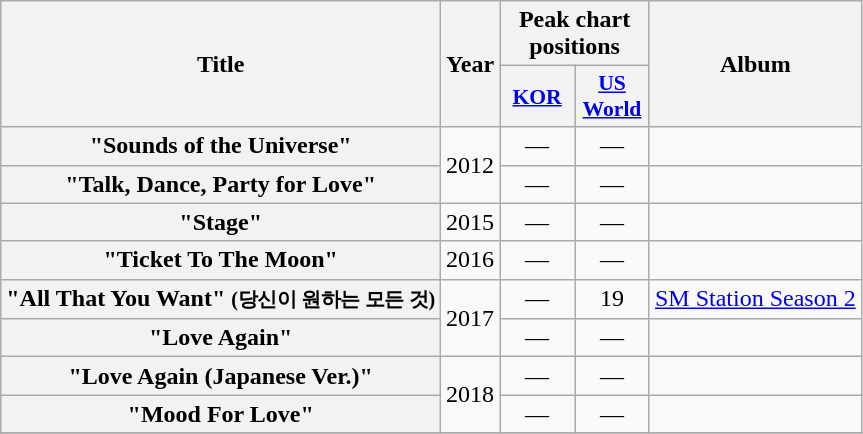<table class="wikitable plainrowheaders" style="text-align:center;">
<tr>
<th rowspan="2">Title</th>
<th rowspan="2">Year</th>
<th colspan="2">Peak chart<br>positions</th>
<th rowspan="2">Album</th>
</tr>
<tr>
<th style="width:3em;font-size:90%;"><a href='#'>KOR</a><br></th>
<th style="width:3em;font-size:90%;"><a href='#'>US<br>World</a><br></th>
</tr>
<tr>
<th scope="row">"Sounds of the Universe"</th>
<td rowspan="2">2012</td>
<td>—</td>
<td>—</td>
<td></td>
</tr>
<tr>
<th scope="row">"Talk, Dance, Party for Love"</th>
<td>—</td>
<td>—</td>
<td></td>
</tr>
<tr>
<th scope="row">"Stage"</th>
<td>2015</td>
<td>—</td>
<td>—</td>
<td></td>
</tr>
<tr>
<th scope="row">"Ticket To The Moon"</th>
<td>2016</td>
<td>—</td>
<td>—</td>
<td></td>
</tr>
<tr>
<th scope="row">"All That You Want" <small>(당신이 원하는 모든 것)</small></th>
<td rowspan="2">2017</td>
<td>—</td>
<td>19</td>
<td><a href='#'>SM Station Season 2</a></td>
</tr>
<tr>
<th scope="row">"Love Again"</th>
<td>—</td>
<td>—</td>
<td></td>
</tr>
<tr>
<th scope="row">"Love Again (Japanese Ver.)"</th>
<td rowspan="2">2018</td>
<td>—</td>
<td>—</td>
<td></td>
</tr>
<tr>
<th scope="row">"Mood For Love"</th>
<td>—</td>
<td>—</td>
<td></td>
</tr>
<tr>
</tr>
</table>
